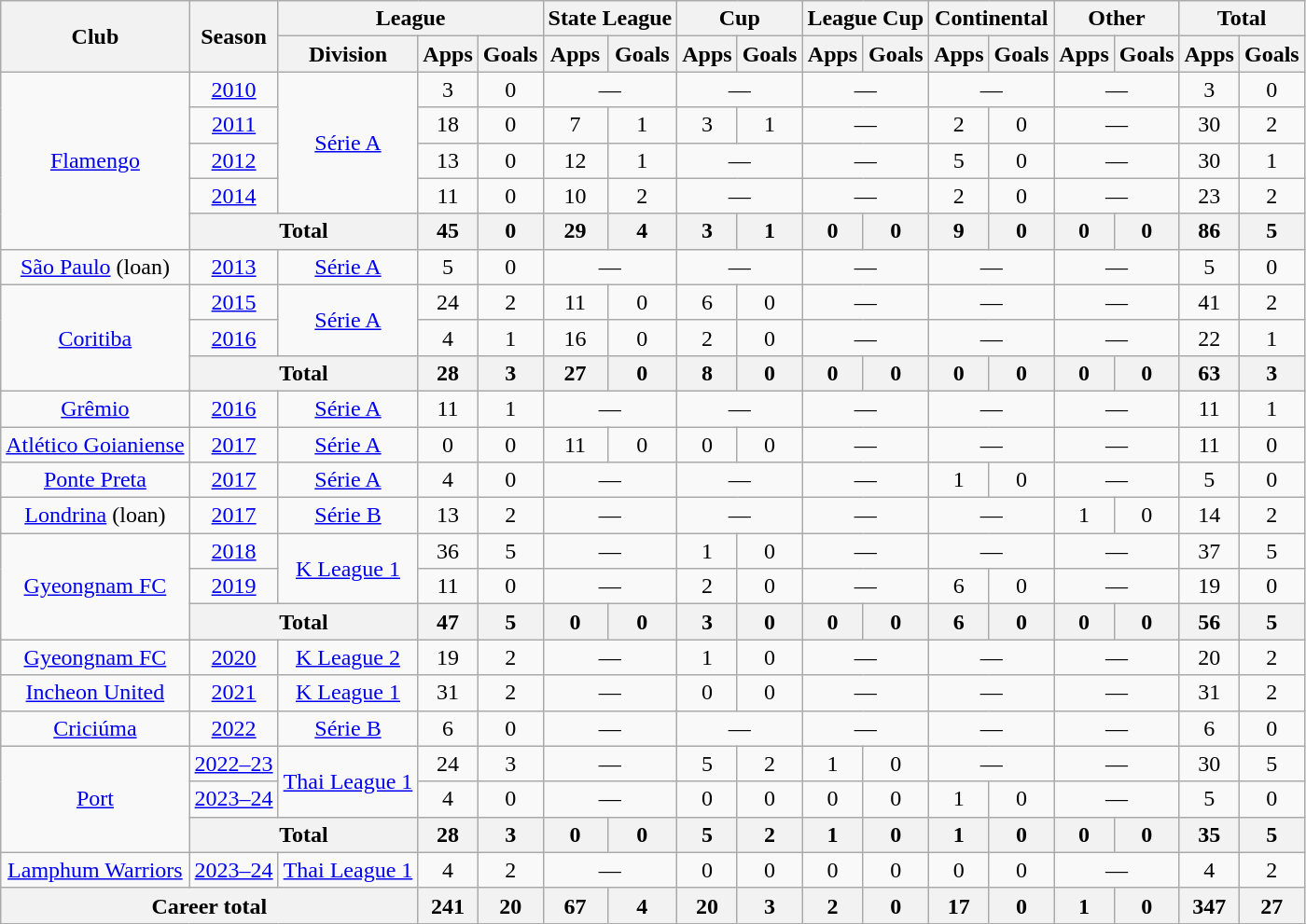<table class="wikitable" style="text-align: center;">
<tr>
<th rowspan="2">Club</th>
<th rowspan="2">Season</th>
<th colspan="3">League</th>
<th colspan="2">State League</th>
<th colspan="2">Cup</th>
<th colspan="2">League Cup</th>
<th colspan="2">Continental</th>
<th colspan="2">Other</th>
<th colspan="2">Total</th>
</tr>
<tr>
<th>Division</th>
<th>Apps</th>
<th>Goals</th>
<th>Apps</th>
<th>Goals</th>
<th>Apps</th>
<th>Goals</th>
<th>Apps</th>
<th>Goals</th>
<th>Apps</th>
<th>Goals</th>
<th>Apps</th>
<th>Goals</th>
<th>Apps</th>
<th>Goals</th>
</tr>
<tr>
<td rowspan="5" valign="center"><a href='#'>Flamengo</a></td>
<td><a href='#'>2010</a></td>
<td rowspan="4" valign="center"><a href='#'>Série A</a></td>
<td>3</td>
<td>0</td>
<td colspan="2">—</td>
<td colspan="2">—</td>
<td colspan="2">—</td>
<td colspan="2">—</td>
<td colspan="2">—</td>
<td>3</td>
<td>0</td>
</tr>
<tr>
<td><a href='#'>2011</a></td>
<td>18</td>
<td>0</td>
<td>7</td>
<td>1</td>
<td>3</td>
<td>1</td>
<td colspan="2">—</td>
<td>2</td>
<td>0</td>
<td colspan="2">—</td>
<td>30</td>
<td>2</td>
</tr>
<tr>
<td><a href='#'>2012</a></td>
<td>13</td>
<td>0</td>
<td>12</td>
<td>1</td>
<td colspan="2">—</td>
<td colspan="2">—</td>
<td>5</td>
<td>0</td>
<td colspan="2">—</td>
<td>30</td>
<td>1</td>
</tr>
<tr>
<td><a href='#'>2014</a></td>
<td>11</td>
<td>0</td>
<td>10</td>
<td>2</td>
<td colspan="2">—</td>
<td colspan="2">—</td>
<td>2</td>
<td>0</td>
<td colspan="2">—</td>
<td>23</td>
<td>2</td>
</tr>
<tr>
<th colspan="2"><strong>Total</strong></th>
<th>45</th>
<th>0</th>
<th>29</th>
<th>4</th>
<th>3</th>
<th>1</th>
<th>0</th>
<th>0</th>
<th>9</th>
<th>0</th>
<th>0</th>
<th>0</th>
<th>86</th>
<th>5</th>
</tr>
<tr>
<td><a href='#'>São Paulo</a> (loan)</td>
<td><a href='#'>2013</a></td>
<td><a href='#'>Série A</a></td>
<td>5</td>
<td>0</td>
<td colspan="2">—</td>
<td colspan="2">—</td>
<td colspan="2">—</td>
<td colspan="2">—</td>
<td colspan="2">—</td>
<td>5</td>
<td>0</td>
</tr>
<tr>
<td rowspan="3" valign="center"><a href='#'>Coritiba</a></td>
<td><a href='#'>2015</a></td>
<td rowspan="2" valign="center"><a href='#'>Série A</a></td>
<td>24</td>
<td>2</td>
<td>11</td>
<td>0</td>
<td>6</td>
<td>0</td>
<td colspan="2">—</td>
<td colspan="2">—</td>
<td colspan="2">—</td>
<td>41</td>
<td>2</td>
</tr>
<tr>
<td><a href='#'>2016</a></td>
<td>4</td>
<td>1</td>
<td>16</td>
<td>0</td>
<td>2</td>
<td>0</td>
<td colspan="2">—</td>
<td colspan="2">—</td>
<td colspan="2">—</td>
<td>22</td>
<td>1</td>
</tr>
<tr>
<th colspan="2"><strong>Total</strong></th>
<th>28</th>
<th>3</th>
<th>27</th>
<th>0</th>
<th>8</th>
<th>0</th>
<th>0</th>
<th>0</th>
<th>0</th>
<th>0</th>
<th>0</th>
<th>0</th>
<th>63</th>
<th>3</th>
</tr>
<tr>
<td><a href='#'>Grêmio</a></td>
<td><a href='#'>2016</a></td>
<td><a href='#'>Série A</a></td>
<td>11</td>
<td>1</td>
<td colspan="2">—</td>
<td colspan="2">—</td>
<td colspan="2">—</td>
<td colspan="2">—</td>
<td colspan="2">—</td>
<td>11</td>
<td>1</td>
</tr>
<tr>
<td><a href='#'>Atlético Goianiense</a></td>
<td><a href='#'>2017</a></td>
<td><a href='#'>Série A</a></td>
<td>0</td>
<td>0</td>
<td>11</td>
<td>0</td>
<td>0</td>
<td>0</td>
<td colspan="2">—</td>
<td colspan="2">—</td>
<td colspan="2">—</td>
<td>11</td>
<td>0</td>
</tr>
<tr>
<td><a href='#'>Ponte Preta</a></td>
<td><a href='#'>2017</a></td>
<td><a href='#'>Série A</a></td>
<td>4</td>
<td>0</td>
<td colspan="2">—</td>
<td colspan="2">—</td>
<td colspan="2">—</td>
<td>1</td>
<td>0</td>
<td colspan="2">—</td>
<td>5</td>
<td>0</td>
</tr>
<tr>
<td><a href='#'>Londrina</a> (loan)</td>
<td><a href='#'>2017</a></td>
<td><a href='#'>Série B</a></td>
<td>13</td>
<td>2</td>
<td colspan="2">—</td>
<td colspan="2">—</td>
<td colspan="2">—</td>
<td colspan="2">—</td>
<td>1</td>
<td>0</td>
<td>14</td>
<td>2</td>
</tr>
<tr>
<td rowspan="3" valign="center"><a href='#'>Gyeongnam FC</a></td>
<td><a href='#'>2018</a></td>
<td rowspan="2" valign="center"><a href='#'>K League 1</a></td>
<td>36</td>
<td>5</td>
<td colspan="2">—</td>
<td>1</td>
<td>0</td>
<td colspan="2">—</td>
<td colspan="2">—</td>
<td colspan="2">—</td>
<td>37</td>
<td>5</td>
</tr>
<tr>
<td><a href='#'>2019</a></td>
<td>11</td>
<td>0</td>
<td colspan="2">—</td>
<td>2</td>
<td>0</td>
<td colspan="2">—</td>
<td>6</td>
<td>0</td>
<td colspan="2">—</td>
<td>19</td>
<td>0</td>
</tr>
<tr>
<th colspan="2"><strong>Total</strong></th>
<th>47</th>
<th>5</th>
<th>0</th>
<th>0</th>
<th>3</th>
<th>0</th>
<th>0</th>
<th>0</th>
<th>6</th>
<th>0</th>
<th>0</th>
<th>0</th>
<th>56</th>
<th>5</th>
</tr>
<tr>
<td><a href='#'>Gyeongnam FC</a></td>
<td><a href='#'>2020</a></td>
<td><a href='#'>K League 2</a></td>
<td>19</td>
<td>2</td>
<td colspan="2">—</td>
<td>1</td>
<td>0</td>
<td colspan="2">—</td>
<td colspan="2">—</td>
<td colspan="2">—</td>
<td>20</td>
<td>2</td>
</tr>
<tr>
<td><a href='#'>Incheon United</a></td>
<td><a href='#'>2021</a></td>
<td><a href='#'>K League 1</a></td>
<td>31</td>
<td>2</td>
<td colspan="2">—</td>
<td>0</td>
<td>0</td>
<td colspan="2">—</td>
<td colspan="2">—</td>
<td colspan="2">—</td>
<td>31</td>
<td>2</td>
</tr>
<tr>
<td><a href='#'>Criciúma</a></td>
<td><a href='#'>2022</a></td>
<td><a href='#'>Série B</a></td>
<td>6</td>
<td>0</td>
<td colspan="2">—</td>
<td colspan="2">—</td>
<td colspan="2">—</td>
<td colspan="2">—</td>
<td colspan="2">—</td>
<td>6</td>
<td>0</td>
</tr>
<tr>
<td rowspan="3" valign="center"><a href='#'>Port</a></td>
<td><a href='#'>2022–23</a></td>
<td rowspan="2" valign="center"><a href='#'>Thai League 1</a></td>
<td>24</td>
<td>3</td>
<td colspan="2">—</td>
<td>5</td>
<td>2</td>
<td>1</td>
<td>0</td>
<td colspan="2">—</td>
<td colspan="2">—</td>
<td>30</td>
<td>5</td>
</tr>
<tr>
<td><a href='#'>2023–24</a></td>
<td>4</td>
<td>0</td>
<td colspan="2">—</td>
<td>0</td>
<td>0</td>
<td>0</td>
<td>0</td>
<td>1</td>
<td>0</td>
<td colspan="2">—</td>
<td>5</td>
<td>0</td>
</tr>
<tr>
<th colspan="2"><strong>Total</strong></th>
<th>28</th>
<th>3</th>
<th>0</th>
<th>0</th>
<th>5</th>
<th>2</th>
<th>1</th>
<th>0</th>
<th>1</th>
<th>0</th>
<th>0</th>
<th>0</th>
<th>35</th>
<th>5</th>
</tr>
<tr>
<td><a href='#'>Lamphum Warriors</a></td>
<td><a href='#'>2023–24</a></td>
<td><a href='#'>Thai League 1</a></td>
<td>4</td>
<td>2</td>
<td colspan="2">—</td>
<td>0</td>
<td>0</td>
<td>0</td>
<td>0</td>
<td>0</td>
<td>0</td>
<td colspan="2">—</td>
<td>4</td>
<td>2</td>
</tr>
<tr>
<th colspan="3"><strong>Career total</strong></th>
<th>241</th>
<th>20</th>
<th>67</th>
<th>4</th>
<th>20</th>
<th>3</th>
<th>2</th>
<th>0</th>
<th>17</th>
<th>0</th>
<th>1</th>
<th>0</th>
<th>347</th>
<th>27</th>
</tr>
</table>
